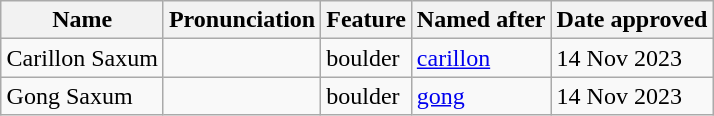<table class="wikitable" style="margin-left: auto; margin-right: auto; border: none;">
<tr>
<th>Name</th>
<th>Pronunciation</th>
<th>Feature</th>
<th>Named after</th>
<th>Date approved</th>
</tr>
<tr>
<td>Carillon Saxum</td>
<td><br></td>
<td>boulder</td>
<td><a href='#'>carillon</a></td>
<td>14 Nov 2023</td>
</tr>
<tr>
<td>Gong Saxum</td>
<td></td>
<td>boulder</td>
<td><a href='#'>gong</a></td>
<td>14 Nov 2023</td>
</tr>
</table>
